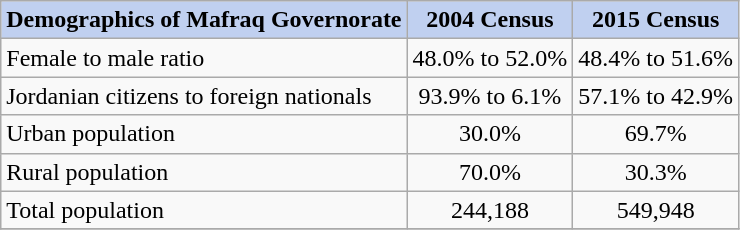<table class="wikitable" style=" font-size:100%">
<tr>
<th align=center style="background:#c0d0f0;">Demographics of Mafraq Governorate</th>
<th align=center style="background:#c0d0f0;">2004 Census</th>
<th align=center style="background:#c0d0f0;">2015 Census</th>
</tr>
<tr>
<td>Female to male ratio</td>
<td align=center>48.0% to 52.0%</td>
<td align=center>48.4% to 51.6%</td>
</tr>
<tr>
<td>Jordanian citizens to foreign nationals</td>
<td align=center>93.9% to 6.1%</td>
<td align=center>57.1% to 42.9%</td>
</tr>
<tr>
<td>Urban population</td>
<td align=center>30.0%</td>
<td align=center>69.7%</td>
</tr>
<tr>
<td>Rural population</td>
<td align=center>70.0%</td>
<td align=center>30.3%</td>
</tr>
<tr>
<td>Total population</td>
<td align=center>244,188</td>
<td align=center>549,948</td>
</tr>
<tr>
</tr>
</table>
